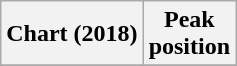<table class="wikitable plainrowheaders" style="text-align:center">
<tr>
<th scope="col">Chart (2018)</th>
<th scope="col">Peak<br> position</th>
</tr>
<tr>
</tr>
</table>
